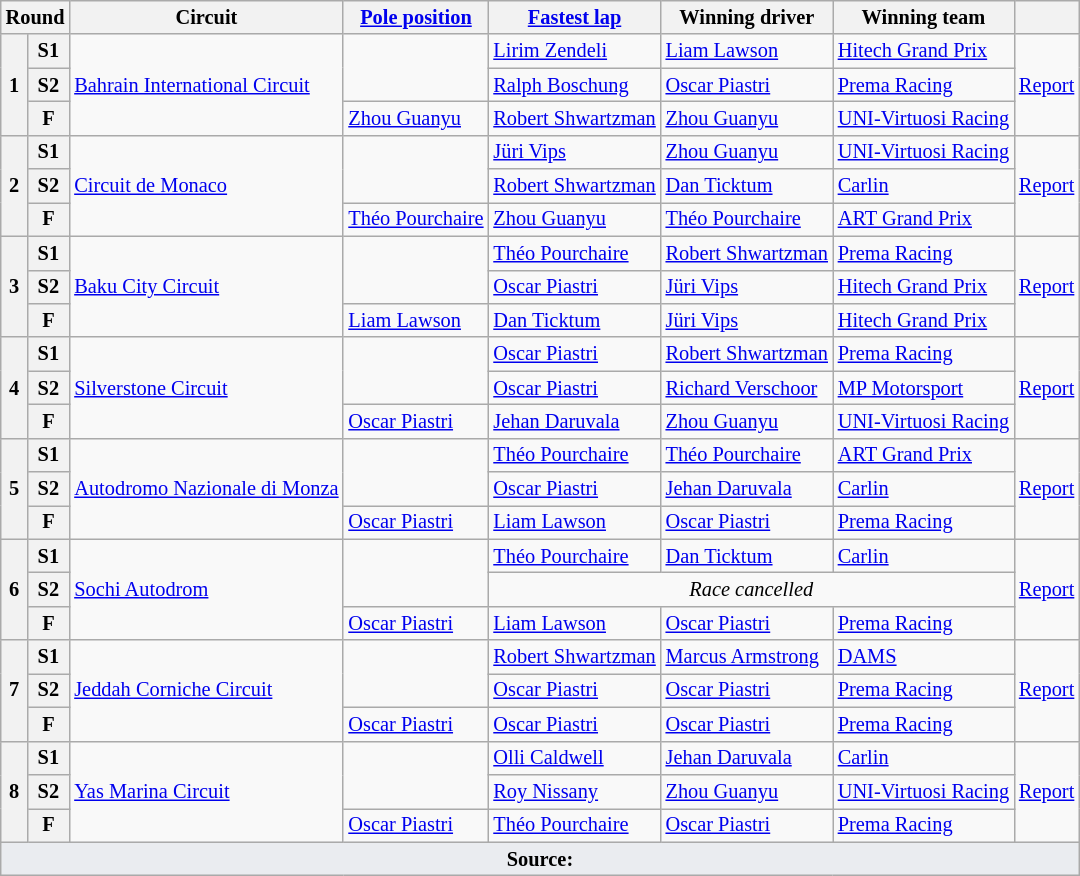<table class="wikitable" style="font-size: 85%;">
<tr>
<th colspan=2>Round</th>
<th>Circuit</th>
<th nowrap><a href='#'>Pole position</a></th>
<th nowrap><a href='#'>Fastest lap</a></th>
<th nowrap>Winning driver</th>
<th nowrap>Winning team</th>
<th nowrap></th>
</tr>
<tr>
<th rowspan=3>1</th>
<th>S1</th>
<td rowspan=3> <a href='#'>Bahrain International Circuit</a></td>
<td rowspan="2"></td>
<td nowrap> <a href='#'>Lirim Zendeli</a></td>
<td nowrap> <a href='#'>Liam Lawson</a></td>
<td nowrap> <a href='#'>Hitech Grand Prix</a></td>
<td rowspan=3><a href='#'>Report</a></td>
</tr>
<tr>
<th>S2</th>
<td nowrap> <a href='#'>Ralph Boschung</a></td>
<td nowrap> <a href='#'>Oscar Piastri</a></td>
<td nowrap> <a href='#'>Prema Racing</a></td>
</tr>
<tr>
<th>F</th>
<td> <a href='#'>Zhou Guanyu</a></td>
<td nowrap> <a href='#'>Robert Shwartzman</a></td>
<td nowrap> <a href='#'>Zhou Guanyu</a></td>
<td nowrap> <a href='#'>UNI-Virtuosi Racing</a></td>
</tr>
<tr>
<th rowspan=3>2</th>
<th>S1</th>
<td rowspan=3> <a href='#'>Circuit de Monaco</a></td>
<td rowspan="2"></td>
<td nowrap> <a href='#'>Jüri Vips</a></td>
<td nowrap> <a href='#'>Zhou Guanyu</a></td>
<td nowrap> <a href='#'>UNI-Virtuosi Racing</a></td>
<td rowspan=3><a href='#'>Report</a></td>
</tr>
<tr>
<th>S2</th>
<td nowrap> <a href='#'>Robert Shwartzman</a></td>
<td nowrap> <a href='#'>Dan Ticktum</a></td>
<td nowrap> <a href='#'>Carlin</a></td>
</tr>
<tr>
<th>F</th>
<td nowrap> <a href='#'>Théo Pourchaire</a></td>
<td nowrap> <a href='#'>Zhou Guanyu</a></td>
<td nowrap> <a href='#'>Théo Pourchaire</a></td>
<td nowrap> <a href='#'>ART Grand Prix</a></td>
</tr>
<tr>
<th rowspan=3>3</th>
<th>S1</th>
<td rowspan=3> <a href='#'>Baku City Circuit</a></td>
<td rowspan="2"></td>
<td nowrap> <a href='#'>Théo Pourchaire</a></td>
<td nowrap> <a href='#'>Robert Shwartzman</a></td>
<td nowrap> <a href='#'>Prema Racing</a></td>
<td rowspan=3><a href='#'>Report</a></td>
</tr>
<tr>
<th>S2</th>
<td nowrap> <a href='#'>Oscar Piastri</a></td>
<td nowrap> <a href='#'>Jüri Vips</a></td>
<td nowrap> <a href='#'>Hitech Grand Prix</a></td>
</tr>
<tr>
<th>F</th>
<td nowrap> <a href='#'>Liam Lawson</a></td>
<td nowrap> <a href='#'>Dan Ticktum</a></td>
<td nowrap> <a href='#'>Jüri Vips</a></td>
<td nowrap> <a href='#'>Hitech Grand Prix</a></td>
</tr>
<tr>
<th rowspan=3>4</th>
<th>S1</th>
<td rowspan=3> <a href='#'>Silverstone Circuit</a></td>
<td rowspan="2"></td>
<td nowrap> <a href='#'>Oscar Piastri</a></td>
<td nowrap> <a href='#'>Robert Shwartzman</a></td>
<td nowrap> <a href='#'>Prema Racing</a></td>
<td rowspan=3><a href='#'>Report</a></td>
</tr>
<tr>
<th>S2</th>
<td nowrap> <a href='#'>Oscar Piastri</a></td>
<td nowrap> <a href='#'>Richard Verschoor</a></td>
<td nowrap> <a href='#'>MP Motorsport</a></td>
</tr>
<tr>
<th>F</th>
<td nowrap> <a href='#'>Oscar Piastri</a></td>
<td nowrap> <a href='#'>Jehan Daruvala</a></td>
<td nowrap> <a href='#'>Zhou Guanyu</a></td>
<td nowrap> <a href='#'>UNI-Virtuosi Racing</a></td>
</tr>
<tr>
<th rowspan=3>5</th>
<th>S1</th>
<td rowspan=3 nowrap> <a href='#'>Autodromo Nazionale di Monza</a></td>
<td rowspan="2"></td>
<td nowrap> <a href='#'>Théo Pourchaire</a></td>
<td nowrap> <a href='#'>Théo Pourchaire</a></td>
<td nowrap> <a href='#'>ART Grand Prix</a></td>
<td rowspan=3><a href='#'>Report</a></td>
</tr>
<tr>
<th>S2</th>
<td nowrap> <a href='#'>Oscar Piastri</a></td>
<td nowrap> <a href='#'>Jehan Daruvala</a></td>
<td nowrap> <a href='#'>Carlin</a></td>
</tr>
<tr>
<th>F</th>
<td> <a href='#'>Oscar Piastri</a></td>
<td> <a href='#'>Liam Lawson</a></td>
<td> <a href='#'>Oscar Piastri</a></td>
<td nowrap> <a href='#'>Prema Racing</a></td>
</tr>
<tr>
<th rowspan=3>6</th>
<th>S1</th>
<td rowspan=3 nowrap> <a href='#'>Sochi Autodrom</a></td>
<td rowspan="2"></td>
<td nowrap> <a href='#'>Théo Pourchaire</a></td>
<td nowrap> <a href='#'>Dan Ticktum</a></td>
<td nowrap> <a href='#'>Carlin</a></td>
<td rowspan=3><a href='#'>Report</a></td>
</tr>
<tr>
<th>S2</th>
<td colspan="3" align="center"><em>Race cancelled</em></td>
</tr>
<tr>
<th>F</th>
<td nowrap> <a href='#'>Oscar Piastri</a></td>
<td> <a href='#'>Liam Lawson</a></td>
<td> <a href='#'>Oscar Piastri</a></td>
<td nowrap> <a href='#'>Prema Racing</a></td>
</tr>
<tr>
<th rowspan=3>7</th>
<th>S1</th>
<td rowspan=3> <a href='#'>Jeddah Corniche Circuit</a></td>
<td rowspan="2"></td>
<td nowrap> <a href='#'>Robert Shwartzman</a></td>
<td> <a href='#'>Marcus Armstrong</a></td>
<td nowrap> <a href='#'>DAMS</a></td>
<td rowspan=3><a href='#'>Report</a></td>
</tr>
<tr>
<th>S2</th>
<td> <a href='#'>Oscar Piastri</a></td>
<td> <a href='#'>Oscar Piastri</a></td>
<td nowrap> <a href='#'>Prema Racing</a></td>
</tr>
<tr>
<th>F</th>
<td> <a href='#'>Oscar Piastri</a></td>
<td> <a href='#'>Oscar Piastri</a></td>
<td> <a href='#'>Oscar Piastri</a></td>
<td nowrap> <a href='#'>Prema Racing</a></td>
</tr>
<tr>
<th rowspan=3>8</th>
<th>S1</th>
<td rowspan=3> <a href='#'>Yas Marina Circuit</a></td>
<td rowspan="2"></td>
<td nowrap> <a href='#'>Olli Caldwell</a></td>
<td nowrap> <a href='#'>Jehan Daruvala</a></td>
<td nowrap> <a href='#'>Carlin</a></td>
<td rowspan=3><a href='#'>Report</a></td>
</tr>
<tr>
<th>S2</th>
<td nowrap> <a href='#'>Roy Nissany</a></td>
<td nowrap> <a href='#'>Zhou Guanyu</a></td>
<td nowrap> <a href='#'>UNI-Virtuosi Racing</a></td>
</tr>
<tr>
<th>F</th>
<td nowrap> <a href='#'>Oscar Piastri</a></td>
<td nowrap> <a href='#'>Théo Pourchaire</a></td>
<td nowrap> <a href='#'>Oscar Piastri</a></td>
<td nowrap> <a href='#'>Prema Racing</a></td>
</tr>
<tr>
<td colspan="8" style="background-color:#EAECF0;text-align:center" align="bottom"><strong>Source:</strong></td>
</tr>
</table>
